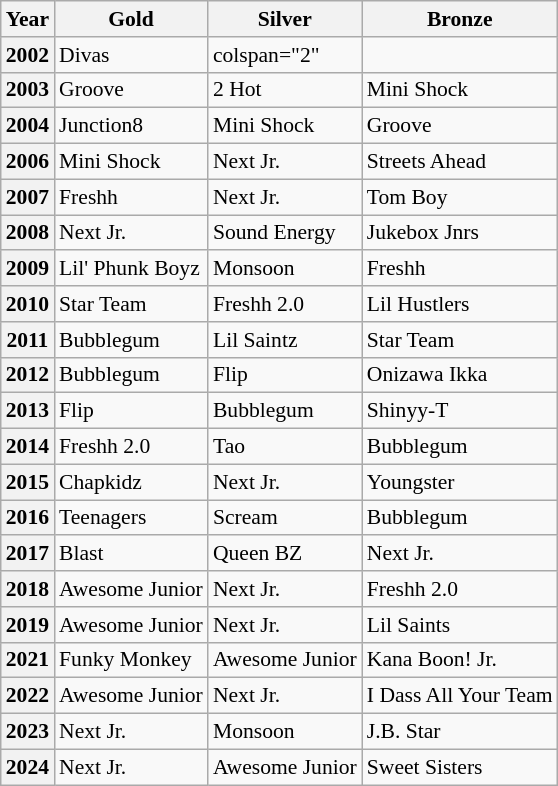<table class="wikitable sortable plainrowheaders" style="text-align:left; font-size:90%;">
<tr>
<th scope="col">Year</th>
<th scope="col"> <strong>Gold</strong></th>
<th scope="col"> <strong>Silver</strong></th>
<th scope="col"> <strong>Bronze</strong></th>
</tr>
<tr>
<th>2002</th>
<td> Divas</td>
<td>colspan="2" </td>
</tr>
<tr>
<th>2003</th>
<td> Groove</td>
<td> 2 Hot</td>
<td> Mini Shock</td>
</tr>
<tr>
<th>2004</th>
<td> Junction8</td>
<td> Mini Shock</td>
<td> Groove</td>
</tr>
<tr>
<th>2006</th>
<td> Mini Shock</td>
<td> Next Jr.</td>
<td> Streets Ahead</td>
</tr>
<tr>
<th>2007</th>
<td> Freshh</td>
<td> Next Jr.</td>
<td> Tom Boy</td>
</tr>
<tr>
<th>2008</th>
<td> Next Jr.</td>
<td> Sound Energy</td>
<td> Jukebox Jnrs</td>
</tr>
<tr>
<th>2009</th>
<td> Lil' Phunk Boyz</td>
<td> Monsoon</td>
<td> Freshh</td>
</tr>
<tr>
<th>2010</th>
<td> Star Team</td>
<td> Freshh 2.0</td>
<td> Lil Hustlers</td>
</tr>
<tr>
<th>2011</th>
<td> Bubblegum</td>
<td> Lil Saintz</td>
<td> Star Team</td>
</tr>
<tr>
<th>2012</th>
<td> Bubblegum</td>
<td> Flip</td>
<td> Onizawa Ikka</td>
</tr>
<tr>
<th>2013</th>
<td> Flip</td>
<td> Bubblegum</td>
<td> Shinyy-T</td>
</tr>
<tr>
<th>2014</th>
<td> Freshh 2.0</td>
<td> Tao</td>
<td> Bubblegum</td>
</tr>
<tr>
<th>2015</th>
<td> Chapkidz</td>
<td> Next Jr.</td>
<td> Youngster</td>
</tr>
<tr>
<th>2016</th>
<td> Teenagers</td>
<td> Scream</td>
<td> Bubblegum</td>
</tr>
<tr>
<th>2017</th>
<td> Blast</td>
<td> Queen BZ</td>
<td> Next Jr.</td>
</tr>
<tr>
<th>2018</th>
<td> Awesome Junior</td>
<td> Next Jr.</td>
<td> Freshh 2.0</td>
</tr>
<tr>
<th>2019</th>
<td> Awesome Junior</td>
<td> Next Jr.</td>
<td> Lil Saints</td>
</tr>
<tr>
<th>2021</th>
<td> Funky Monkey</td>
<td> Awesome Junior</td>
<td> Kana Boon! Jr.</td>
</tr>
<tr>
<th>2022</th>
<td> Awesome Junior</td>
<td> Next Jr.</td>
<td> I Dass All Your Team</td>
</tr>
<tr>
<th>2023</th>
<td> Next Jr.</td>
<td> Monsoon</td>
<td> J.B. Star</td>
</tr>
<tr>
<th>2024</th>
<td> Next Jr.</td>
<td> Awesome Junior</td>
<td> Sweet Sisters</td>
</tr>
</table>
